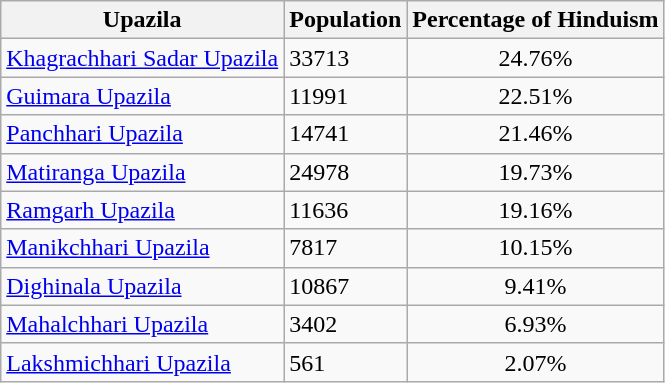<table class="wikitable sortable static-row-numbers static-row-header-text defaultleft col2right hover-highlight">
<tr>
<th>Upazila</th>
<th>Population</th>
<th>Percentage of Hinduism </th>
</tr>
<tr>
<td><a href='#'>Khagrachhari Sadar Upazila</a></td>
<td>33713</td>
<td align=center>24.76%</td>
</tr>
<tr>
<td><a href='#'>Guimara Upazila</a></td>
<td>11991</td>
<td align=center>22.51%</td>
</tr>
<tr>
<td><a href='#'>Panchhari Upazila</a></td>
<td>14741</td>
<td align=center>21.46%</td>
</tr>
<tr>
<td><a href='#'>Matiranga Upazila</a></td>
<td>24978</td>
<td align='center'>19.73%</td>
</tr>
<tr>
<td><a href='#'>Ramgarh Upazila</a></td>
<td>11636</td>
<td align=center>19.16%</td>
</tr>
<tr>
<td><a href='#'>Manikchhari Upazila</a></td>
<td>7817</td>
<td align=center>10.15%</td>
</tr>
<tr>
<td><a href='#'>Dighinala Upazila</a></td>
<td>10867</td>
<td align=center>9.41%</td>
</tr>
<tr>
<td><a href='#'>Mahalchhari Upazila</a></td>
<td>3402</td>
<td align=center>6.93%</td>
</tr>
<tr>
<td><a href='#'>Lakshmichhari Upazila</a></td>
<td>561</td>
<td align=center>2.07%</td>
</tr>
</table>
